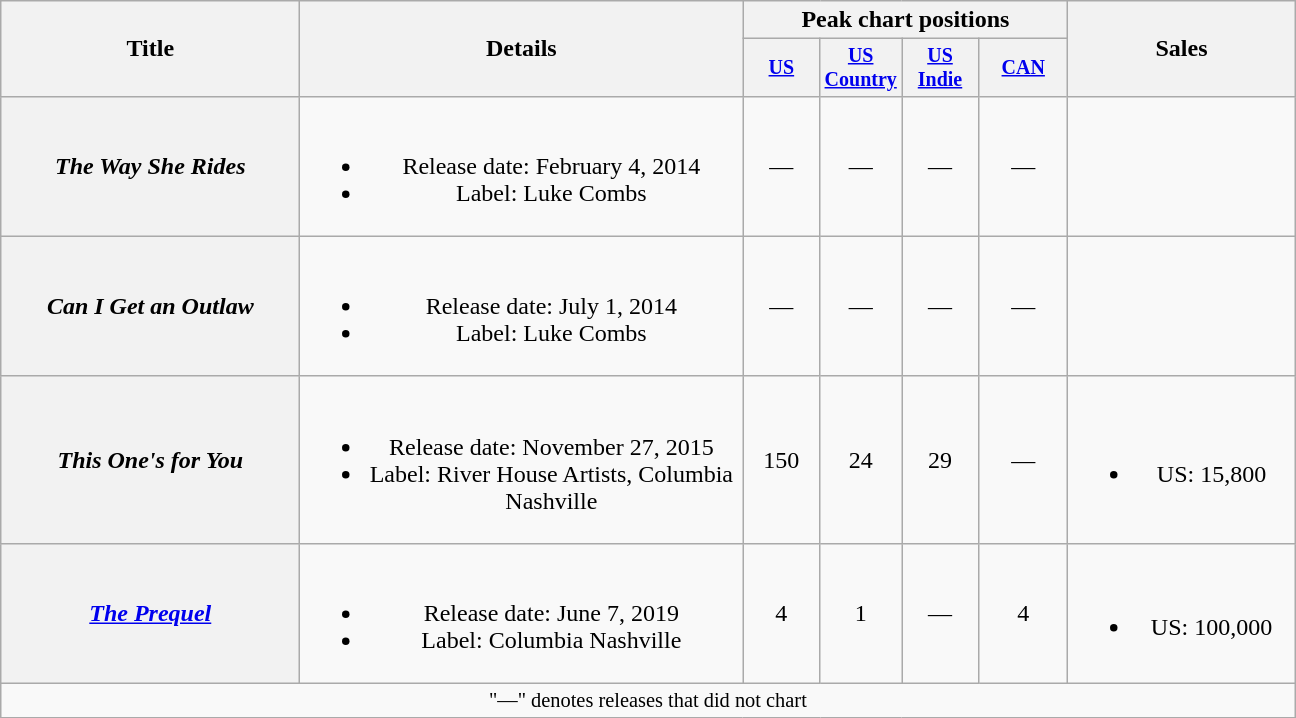<table class="wikitable plainrowheaders" style="text-align:center;">
<tr>
<th rowspan="2" style="width:12em;">Title</th>
<th rowspan="2" style="width:18em;">Details</th>
<th colspan="4">Peak chart positions</th>
<th rowspan="2" style="width:9em;">Sales</th>
</tr>
<tr style="font-size:smaller;">
<th style="width:45px;"><a href='#'>US</a><br></th>
<th style="width:45px;"><a href='#'>US Country</a><br></th>
<th style="width:45px;"><a href='#'>US Indie</a><br></th>
<th style="width:4em;"><a href='#'>CAN</a><br></th>
</tr>
<tr>
<th scope="row"><em>The Way She Rides</em></th>
<td><br><ul><li>Release date: February 4, 2014</li><li>Label: Luke Combs</li></ul></td>
<td>—</td>
<td>—</td>
<td>—</td>
<td>—</td>
<td></td>
</tr>
<tr>
<th scope="row"><em>Can I Get an Outlaw</em></th>
<td><br><ul><li>Release date: July 1, 2014</li><li>Label: Luke Combs</li></ul></td>
<td>—</td>
<td>—</td>
<td>—</td>
<td>—</td>
<td></td>
</tr>
<tr>
<th scope="row"><em>This One's for You</em></th>
<td><br><ul><li>Release date: November 27, 2015</li><li>Label: River House Artists, Columbia Nashville</li></ul></td>
<td>150</td>
<td>24</td>
<td>29</td>
<td>—</td>
<td><br><ul><li>US: 15,800</li></ul></td>
</tr>
<tr>
<th scope="row"><em><a href='#'>The Prequel</a></em></th>
<td><br><ul><li>Release date: June 7, 2019</li><li>Label: Columbia Nashville</li></ul></td>
<td>4</td>
<td>1</td>
<td>—</td>
<td>4</td>
<td><br><ul><li>US: 100,000</li></ul></td>
</tr>
<tr>
<td colspan="7" style="font-size:85%">"—" denotes releases that did not chart</td>
</tr>
</table>
